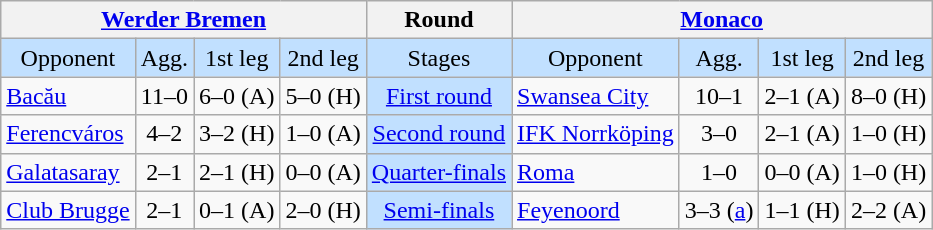<table class="wikitable" style="text-align:center">
<tr>
<th colspan=4> <a href='#'>Werder Bremen</a></th>
<th>Round</th>
<th colspan=4> <a href='#'>Monaco</a></th>
</tr>
<tr style="background:#c1e0ff">
<td>Opponent</td>
<td>Agg.</td>
<td>1st leg</td>
<td>2nd leg</td>
<td>Stages</td>
<td>Opponent</td>
<td>Agg.</td>
<td>1st leg</td>
<td>2nd leg</td>
</tr>
<tr>
<td align=left> <a href='#'>Bacău</a></td>
<td>11–0</td>
<td>6–0 (A)</td>
<td>5–0 (H)</td>
<td style="background:#c1e0ff;"><a href='#'>First round</a></td>
<td align=left> <a href='#'>Swansea City</a></td>
<td>10–1</td>
<td>2–1 (A)</td>
<td>8–0 (H)</td>
</tr>
<tr>
<td align=left> <a href='#'>Ferencváros</a></td>
<td>4–2</td>
<td>3–2 (H)</td>
<td>1–0 (A)</td>
<td style="background:#c1e0ff;"><a href='#'>Second round</a></td>
<td align=left> <a href='#'>IFK Norrköping</a></td>
<td>3–0</td>
<td>2–1 (A)</td>
<td>1–0 (H)</td>
</tr>
<tr>
<td align=left> <a href='#'>Galatasaray</a></td>
<td>2–1</td>
<td>2–1 (H)</td>
<td>0–0 (A)</td>
<td style="background:#c1e0ff;"><a href='#'>Quarter-finals</a></td>
<td align=left> <a href='#'>Roma</a></td>
<td>1–0</td>
<td>0–0 (A)</td>
<td>1–0 (H)</td>
</tr>
<tr>
<td align=left> <a href='#'>Club Brugge</a></td>
<td>2–1</td>
<td>0–1 (A)</td>
<td>2–0 (H)</td>
<td style="background:#c1e0ff;"><a href='#'>Semi-finals</a></td>
<td align=left> <a href='#'>Feyenoord</a></td>
<td>3–3 (<a href='#'>a</a>)</td>
<td>1–1 (H)</td>
<td>2–2 (A)</td>
</tr>
</table>
